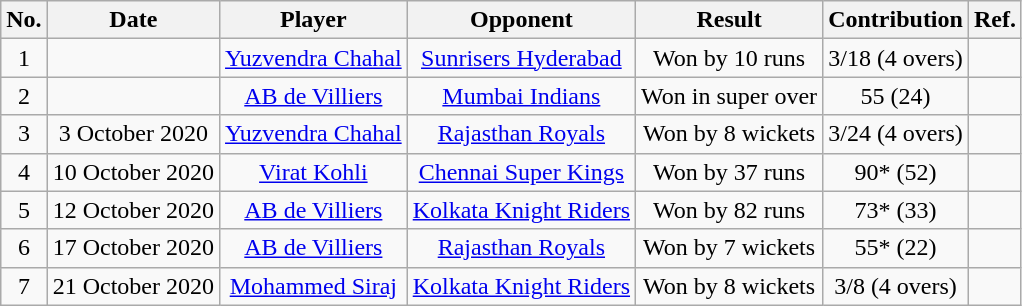<table class="wikitable sortable" style="text-align: center;">
<tr>
<th>No.</th>
<th>Date</th>
<th>Player</th>
<th>Opponent</th>
<th>Result</th>
<th>Contribution</th>
<th>Ref.</th>
</tr>
<tr>
<td>1</td>
<td></td>
<td><a href='#'>Yuzvendra Chahal</a></td>
<td><a href='#'>Sunrisers Hyderabad</a></td>
<td>Won by 10 runs</td>
<td>3/18 (4 overs)</td>
<td></td>
</tr>
<tr>
<td>2</td>
<td></td>
<td><a href='#'>AB de Villiers</a></td>
<td><a href='#'>Mumbai Indians</a></td>
<td>Won in super over</td>
<td>55 (24)</td>
<td><br></td>
</tr>
<tr>
<td>3</td>
<td>3 October 2020</td>
<td><a href='#'>Yuzvendra Chahal</a></td>
<td><a href='#'>Rajasthan Royals</a></td>
<td>Won by 8 wickets</td>
<td>3/24 (4 overs)</td>
<td></td>
</tr>
<tr>
<td>4</td>
<td>10 October 2020</td>
<td><a href='#'>Virat Kohli</a></td>
<td><a href='#'>Chennai Super Kings</a></td>
<td>Won by 37 runs</td>
<td>90* (52)</td>
<td></td>
</tr>
<tr>
<td>5</td>
<td>12 October 2020</td>
<td><a href='#'>AB de Villiers</a></td>
<td><a href='#'>Kolkata Knight Riders</a></td>
<td>Won by 82 runs</td>
<td>73* (33)</td>
<td></td>
</tr>
<tr>
<td>6</td>
<td>17 October 2020</td>
<td><a href='#'>AB de Villiers</a></td>
<td><a href='#'>Rajasthan Royals</a></td>
<td>Won by 7 wickets</td>
<td>55* (22)</td>
<td></td>
</tr>
<tr>
<td>7</td>
<td>21 October 2020</td>
<td><a href='#'>Mohammed Siraj</a></td>
<td><a href='#'>Kolkata Knight Riders</a></td>
<td>Won by 8 wickets</td>
<td>3/8 (4 overs)</td>
<td></td>
</tr>
</table>
